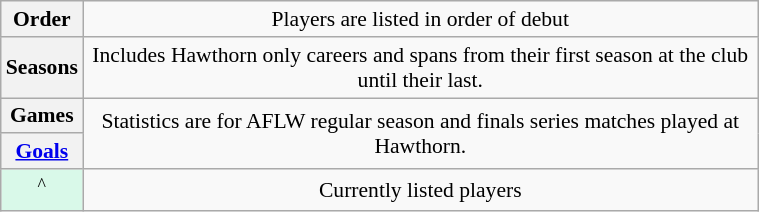<table class="wikitable plainrowheaders"  style="font-size:90%; text-align:center; width:40%;">
<tr>
<th scope="row" style="text-align:center;">Order</th>
<td>Players are listed in order of debut</td>
</tr>
<tr>
<th scope="row" style="text-align:center;">Seasons</th>
<td>Includes Hawthorn only careers and spans from their first season at the club until their last.</td>
</tr>
<tr>
<th scope="row" style="text-align:center;">Games</th>
<td rowspan="2">Statistics are for AFLW regular season and finals series matches played at Hawthorn.</td>
</tr>
<tr>
<th scope="row" style="text-align:center;"><a href='#'>Goals</a></th>
</tr>
<tr>
<td scope="row" style="text-align:center; background:#D9F9E9;"><sup>^</sup></td>
<td>Currently listed players</td>
</tr>
</table>
